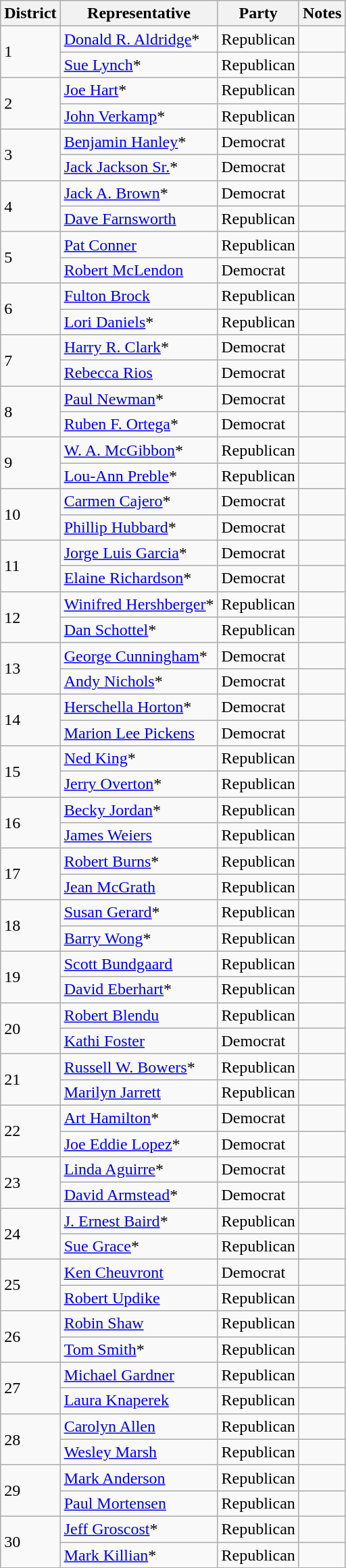<table class="wikitable">
<tr>
<th>District</th>
<th>Representative</th>
<th>Party</th>
<th>Notes</th>
</tr>
<tr>
<td rowspan="2">1</td>
<td><a href='#'>Donald R. Aldridge</a>*</td>
<td>Republican</td>
<td></td>
</tr>
<tr>
<td><a href='#'>Sue Lynch</a>*</td>
<td>Republican</td>
<td></td>
</tr>
<tr>
<td rowspan="2">2</td>
<td><a href='#'>Joe Hart</a>*</td>
<td>Republican</td>
<td></td>
</tr>
<tr>
<td><a href='#'>John Verkamp</a>*</td>
<td>Republican</td>
<td></td>
</tr>
<tr>
<td rowspan="2">3</td>
<td><a href='#'>Benjamin Hanley</a>*</td>
<td>Democrat</td>
<td></td>
</tr>
<tr>
<td><a href='#'>Jack Jackson Sr.</a>*</td>
<td>Democrat</td>
<td></td>
</tr>
<tr>
<td rowspan="2">4</td>
<td><a href='#'>Jack A. Brown</a>*</td>
<td>Democrat</td>
<td></td>
</tr>
<tr>
<td><a href='#'>Dave Farnsworth</a></td>
<td>Republican</td>
<td></td>
</tr>
<tr>
<td rowspan="2">5</td>
<td><a href='#'>Pat Conner</a></td>
<td>Republican</td>
<td></td>
</tr>
<tr>
<td><a href='#'>Robert McLendon</a></td>
<td>Democrat</td>
<td></td>
</tr>
<tr>
<td rowspan="2">6</td>
<td><a href='#'>Fulton Brock</a></td>
<td>Republican</td>
<td></td>
</tr>
<tr>
<td><a href='#'>Lori Daniels</a>*</td>
<td>Republican</td>
<td></td>
</tr>
<tr>
<td rowspan="2">7</td>
<td><a href='#'>Harry R. Clark</a>*</td>
<td>Democrat</td>
<td></td>
</tr>
<tr>
<td><a href='#'>Rebecca Rios</a></td>
<td>Democrat</td>
<td></td>
</tr>
<tr>
<td rowspan="2">8</td>
<td><a href='#'>Paul Newman</a>*</td>
<td>Democrat</td>
<td></td>
</tr>
<tr>
<td><a href='#'>Ruben F. Ortega</a>*</td>
<td>Democrat</td>
<td></td>
</tr>
<tr>
<td rowspan="2">9</td>
<td><a href='#'>W. A. McGibbon</a>*</td>
<td>Republican</td>
<td></td>
</tr>
<tr>
<td><a href='#'>Lou-Ann Preble</a>*</td>
<td>Republican</td>
<td></td>
</tr>
<tr>
<td rowspan="2">10</td>
<td><a href='#'>Carmen Cajero</a>*</td>
<td>Democrat</td>
<td></td>
</tr>
<tr>
<td><a href='#'>Phillip Hubbard</a>*</td>
<td>Democrat</td>
<td></td>
</tr>
<tr>
<td rowspan="2">11</td>
<td><a href='#'>Jorge Luis Garcia</a>*</td>
<td>Democrat</td>
<td></td>
</tr>
<tr>
<td><a href='#'>Elaine Richardson</a>*</td>
<td>Democrat</td>
<td></td>
</tr>
<tr>
<td rowspan="2">12</td>
<td><a href='#'>Winifred Hershberger</a>*</td>
<td>Republican</td>
<td></td>
</tr>
<tr>
<td><a href='#'>Dan Schottel</a>*</td>
<td>Republican</td>
<td></td>
</tr>
<tr>
<td rowspan="2">13</td>
<td><a href='#'>George Cunningham</a>*</td>
<td>Democrat</td>
<td></td>
</tr>
<tr>
<td><a href='#'>Andy Nichols</a>*</td>
<td>Democrat</td>
<td></td>
</tr>
<tr>
<td rowspan="2">14</td>
<td><a href='#'>Herschella Horton</a>*</td>
<td>Democrat</td>
<td></td>
</tr>
<tr>
<td><a href='#'>Marion Lee Pickens</a></td>
<td>Democrat</td>
<td></td>
</tr>
<tr>
<td rowspan="2">15</td>
<td><a href='#'>Ned King</a>*</td>
<td>Republican</td>
<td></td>
</tr>
<tr>
<td><a href='#'>Jerry Overton</a>*</td>
<td>Republican</td>
<td></td>
</tr>
<tr>
<td rowspan="2">16</td>
<td><a href='#'>Becky Jordan</a>*</td>
<td>Republican</td>
<td></td>
</tr>
<tr>
<td><a href='#'>James Weiers</a></td>
<td>Republican</td>
<td></td>
</tr>
<tr>
<td rowspan="2">17</td>
<td><a href='#'>Robert Burns</a>*</td>
<td>Republican</td>
<td></td>
</tr>
<tr>
<td><a href='#'>Jean McGrath</a></td>
<td>Republican</td>
<td></td>
</tr>
<tr>
<td rowspan="2">18</td>
<td><a href='#'>Susan Gerard</a>*</td>
<td>Republican</td>
<td></td>
</tr>
<tr>
<td><a href='#'>Barry Wong</a>*</td>
<td>Republican</td>
<td></td>
</tr>
<tr>
<td rowspan="2">19</td>
<td><a href='#'>Scott Bundgaard</a></td>
<td>Republican</td>
<td></td>
</tr>
<tr>
<td><a href='#'>David Eberhart</a>*</td>
<td>Republican</td>
<td></td>
</tr>
<tr>
<td rowspan="2">20</td>
<td><a href='#'>Robert Blendu</a></td>
<td>Republican</td>
<td></td>
</tr>
<tr>
<td><a href='#'>Kathi Foster</a></td>
<td>Democrat</td>
<td></td>
</tr>
<tr>
<td rowspan="2">21</td>
<td><a href='#'>Russell W. Bowers</a>*</td>
<td>Republican</td>
<td></td>
</tr>
<tr>
<td><a href='#'>Marilyn Jarrett</a></td>
<td>Republican</td>
<td></td>
</tr>
<tr>
<td rowspan="2">22</td>
<td><a href='#'>Art Hamilton</a>*</td>
<td>Democrat</td>
<td></td>
</tr>
<tr>
<td><a href='#'>Joe Eddie Lopez</a>*</td>
<td>Democrat</td>
<td></td>
</tr>
<tr>
<td rowspan="2">23</td>
<td><a href='#'>Linda Aguirre</a>*</td>
<td>Democrat</td>
<td></td>
</tr>
<tr>
<td><a href='#'>David Armstead</a>*</td>
<td>Democrat</td>
<td></td>
</tr>
<tr>
<td rowspan="2">24</td>
<td><a href='#'>J. Ernest Baird</a>*</td>
<td>Republican</td>
<td></td>
</tr>
<tr>
<td><a href='#'>Sue Grace</a>*</td>
<td>Republican</td>
<td></td>
</tr>
<tr>
<td rowspan="2">25</td>
<td><a href='#'>Ken Cheuvront</a></td>
<td>Democrat</td>
<td></td>
</tr>
<tr>
<td><a href='#'>Robert Updike</a></td>
<td>Republican</td>
<td></td>
</tr>
<tr>
<td rowspan="2">26</td>
<td><a href='#'>Robin Shaw</a></td>
<td>Republican</td>
<td></td>
</tr>
<tr>
<td><a href='#'>Tom Smith</a>*</td>
<td>Republican</td>
<td></td>
</tr>
<tr>
<td rowspan="2">27</td>
<td><a href='#'>Michael Gardner</a></td>
<td>Republican</td>
<td></td>
</tr>
<tr>
<td><a href='#'>Laura Knaperek</a></td>
<td>Republican</td>
<td></td>
</tr>
<tr>
<td rowspan="2">28</td>
<td><a href='#'>Carolyn Allen</a></td>
<td>Republican</td>
<td></td>
</tr>
<tr>
<td><a href='#'>Wesley Marsh</a></td>
<td>Republican</td>
<td></td>
</tr>
<tr>
<td rowspan="2">29</td>
<td><a href='#'>Mark Anderson</a></td>
<td>Republican</td>
<td></td>
</tr>
<tr>
<td><a href='#'>Paul Mortensen</a></td>
<td>Republican</td>
<td></td>
</tr>
<tr>
<td rowspan="2">30</td>
<td><a href='#'>Jeff Groscost</a>*</td>
<td>Republican</td>
<td></td>
</tr>
<tr>
<td><a href='#'>Mark Killian</a>*</td>
<td>Republican</td>
<td></td>
</tr>
<tr>
</tr>
</table>
